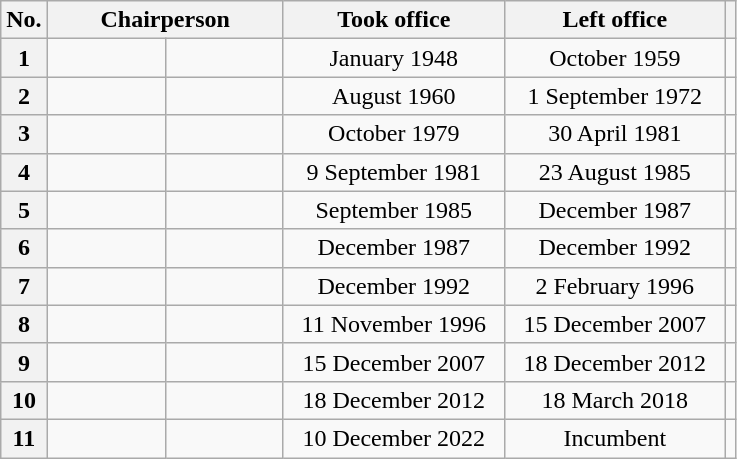<table class="wikitable" style="text-align: center; border-collapse: collapse;">
<tr>
<th>No.</th>
<th colspan="2" width="150">Chairperson</th>
<th width="140" align="center">Took office</th>
<th width="140" align="center">Left office</th>
<th></th>
</tr>
<tr>
<th><strong>1</strong></th>
<td align="center"></td>
<td align="center"><br></td>
<td align="center">January 1948</td>
<td align="center">October 1959</td>
<td></td>
</tr>
<tr>
<th><strong>2</strong></th>
<td align="center"></td>
<td align="center"><br></td>
<td align="center">August 1960</td>
<td align="center">1 September 1972</td>
<td></td>
</tr>
<tr>
<th><strong>3</strong></th>
<td align="center"></td>
<td align="center"><br></td>
<td align="center">October 1979</td>
<td align="center">30 April 1981</td>
<td></td>
</tr>
<tr>
<th><strong>4</strong></th>
<td align="center"></td>
<td align="center"><br></td>
<td align="center">9 September 1981</td>
<td align="center">23 August 1985</td>
<td></td>
</tr>
<tr>
<th><strong>5</strong></th>
<td></td>
<td><br></td>
<td>September 1985</td>
<td>December 1987</td>
<td></td>
</tr>
<tr>
<th><strong>6</strong></th>
<td align="center"></td>
<td align="center"><br></td>
<td align="center">December 1987</td>
<td align="center">December 1992</td>
<td></td>
</tr>
<tr>
<th><strong>7</strong></th>
<td></td>
<td><br></td>
<td>December 1992</td>
<td>2 February 1996</td>
<td></td>
</tr>
<tr>
<th><strong>8</strong></th>
<td align="center"></td>
<td align="center"><br></td>
<td align="center">11 November 1996</td>
<td align="center">15 December 2007</td>
<td></td>
</tr>
<tr>
<th><strong>9</strong></th>
<td rowspan="1" align="center"></td>
<td rowspan="1" align="center"><br></td>
<td align="center">15 December 2007</td>
<td align="center">18 December 2012</td>
<td></td>
</tr>
<tr>
<th><strong>10</strong></th>
<td></td>
<td><br></td>
<td>18 December 2012</td>
<td>18 March 2018</td>
<td></td>
</tr>
<tr>
<th><strong>11</strong></th>
<td rowspan="1" align="center"></td>
<td rowspan="1" align="center"><br></td>
<td align="center">10 December 2022</td>
<td align="center">Incumbent</td>
<td></td>
</tr>
</table>
